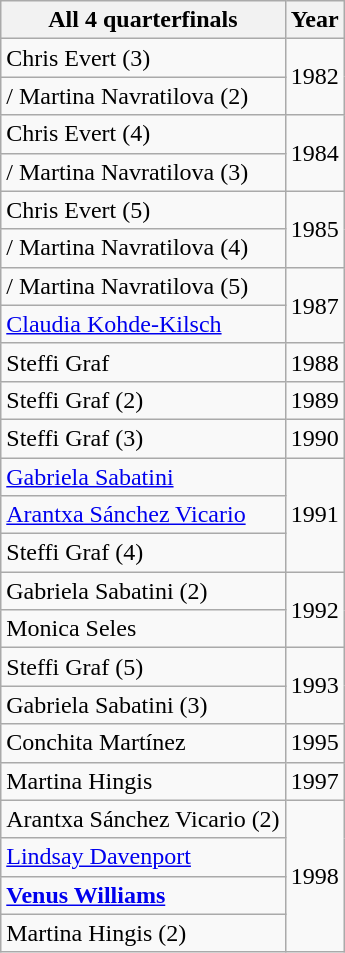<table class="wikitable">
<tr>
<th>All 4 quarterfinals</th>
<th>Year</th>
</tr>
<tr>
<td> Chris Evert (3)</td>
<td rowspan=2>1982</td>
</tr>
<tr>
<td>/ Martina Navratilova (2)</td>
</tr>
<tr>
<td> Chris Evert (4)</td>
<td rowspan=2>1984</td>
</tr>
<tr>
<td>/ Martina Navratilova (3)</td>
</tr>
<tr>
<td> Chris Evert (5)</td>
<td rowspan=2>1985</td>
</tr>
<tr>
<td>/ Martina Navratilova (4)</td>
</tr>
<tr>
<td>/ Martina Navratilova (5)</td>
<td rowspan=2>1987</td>
</tr>
<tr>
<td> <a href='#'>Claudia Kohde-Kilsch</a></td>
</tr>
<tr>
<td> Steffi Graf</td>
<td>1988</td>
</tr>
<tr>
<td> Steffi Graf (2)</td>
<td>1989</td>
</tr>
<tr>
<td> Steffi Graf (3)</td>
<td>1990</td>
</tr>
<tr>
<td> <a href='#'>Gabriela Sabatini</a></td>
<td rowspan=3>1991</td>
</tr>
<tr>
<td> <a href='#'>Arantxa Sánchez Vicario</a></td>
</tr>
<tr>
<td> Steffi Graf (4)</td>
</tr>
<tr>
<td> Gabriela Sabatini (2)</td>
<td rowspan=2>1992</td>
</tr>
<tr>
<td> Monica Seles</td>
</tr>
<tr>
<td> Steffi Graf (5)</td>
<td rowspan=2>1993</td>
</tr>
<tr>
<td> Gabriela Sabatini (3)</td>
</tr>
<tr>
<td> Conchita Martínez</td>
<td>1995</td>
</tr>
<tr>
<td> Martina Hingis</td>
<td>1997</td>
</tr>
<tr>
<td> Arantxa Sánchez Vicario (2)</td>
<td rowspan=4>1998</td>
</tr>
<tr>
<td> <a href='#'>Lindsay Davenport</a></td>
</tr>
<tr>
<td> <strong><a href='#'>Venus Williams</a> </strong></td>
</tr>
<tr>
<td> Martina Hingis (2)</td>
</tr>
</table>
